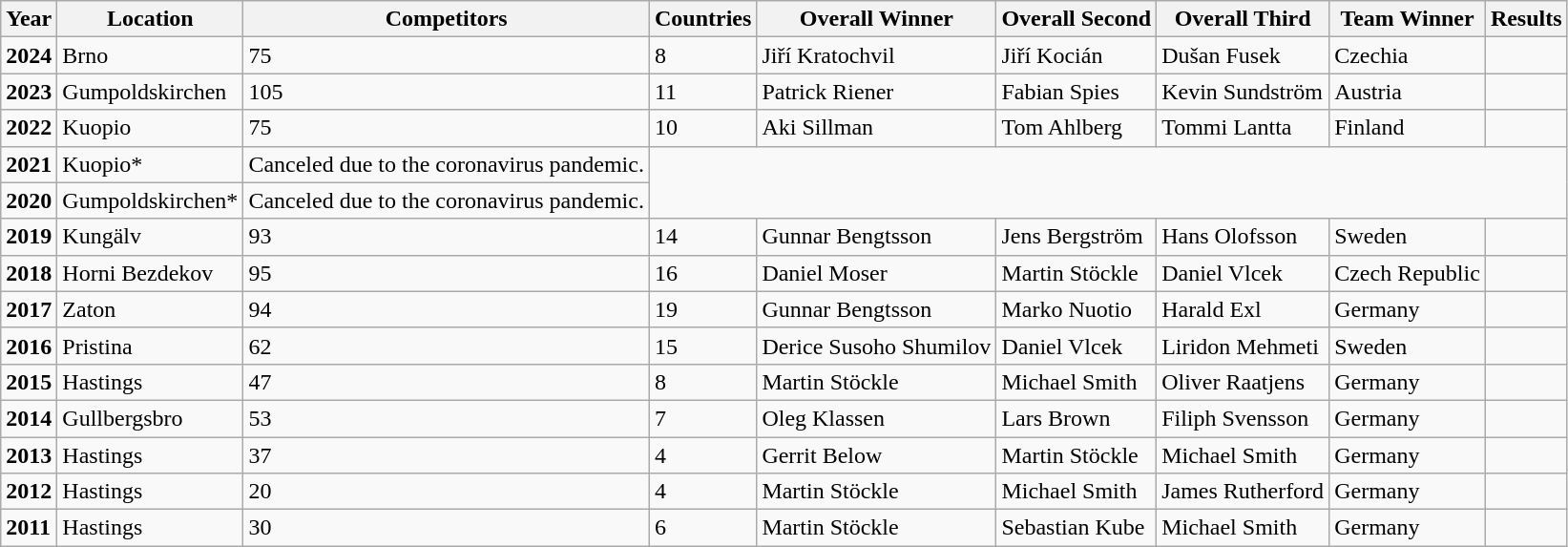<table class="wikitable" border="1">
<tr>
<th>Year</th>
<th>Location</th>
<th>Competitors</th>
<th>Countries</th>
<th>Overall Winner</th>
<th>Overall Second</th>
<th>Overall Third</th>
<th>Team Winner</th>
<th>Results</th>
</tr>
<tr>
<td><strong>2024</strong></td>
<td> Brno</td>
<td>75</td>
<td>8</td>
<td> Jiří Kratochvil</td>
<td> Jiří Kocián</td>
<td> Dušan Fusek</td>
<td> Czechia</td>
<td></td>
</tr>
<tr>
<td><strong>2023</strong></td>
<td> Gumpoldskirchen</td>
<td>105</td>
<td>11</td>
<td> Patrick Riener</td>
<td> Fabian Spies</td>
<td> Kevin Sundström</td>
<td> Austria</td>
<td></td>
</tr>
<tr>
<td><strong>2022</strong></td>
<td> Kuopio</td>
<td>75</td>
<td>10</td>
<td> Aki Sillman</td>
<td> Tom Ahlberg</td>
<td> Tommi Lantta</td>
<td> Finland</td>
<td></td>
</tr>
<tr>
<td><strong>2021</strong></td>
<td> Kuopio*</td>
<td>Canceled due to the coronavirus pandemic.</td>
</tr>
<tr>
<td><strong>2020</strong></td>
<td> Gumpoldskirchen*</td>
<td>Canceled due to the coronavirus pandemic.</td>
</tr>
<tr>
<td><strong>2019</strong></td>
<td> Kungälv</td>
<td>93</td>
<td>14</td>
<td> Gunnar Bengtsson</td>
<td> Jens Bergström</td>
<td> Hans Olofsson</td>
<td> Sweden</td>
<td></td>
</tr>
<tr>
<td><strong>2018</strong></td>
<td> Horni Bezdekov</td>
<td>95</td>
<td>16</td>
<td> Daniel Moser</td>
<td> Martin Stöckle</td>
<td> Daniel Vlcek</td>
<td> Czech Republic</td>
<td></td>
</tr>
<tr>
<td><strong>2017</strong></td>
<td> Zaton</td>
<td>94</td>
<td>19</td>
<td> Gunnar Bengtsson</td>
<td> Marko Nuotio</td>
<td> Harald Exl</td>
<td> Germany</td>
<td></td>
</tr>
<tr>
<td><strong>2016</strong></td>
<td> Pristina</td>
<td>62</td>
<td>15</td>
<td> Derice Susoho Shumilov</td>
<td> Daniel Vlcek</td>
<td> Liridon Mehmeti</td>
<td> Sweden</td>
<td></td>
</tr>
<tr>
<td><strong>2015</strong></td>
<td> Hastings</td>
<td>47</td>
<td>8</td>
<td> Martin Stöckle</td>
<td> Michael Smith</td>
<td> Oliver Raatjens</td>
<td> Germany</td>
<td></td>
</tr>
<tr>
<td><strong>2014</strong></td>
<td> Gullbergsbro</td>
<td>53</td>
<td>7</td>
<td> Oleg Klassen</td>
<td> Lars Brown</td>
<td> Filiph Svensson</td>
<td> Germany</td>
<td></td>
</tr>
<tr>
<td><strong>2013</strong></td>
<td> Hastings</td>
<td>37</td>
<td>4</td>
<td> Gerrit Below</td>
<td> Martin Stöckle</td>
<td> Michael Smith</td>
<td> Germany</td>
<td></td>
</tr>
<tr>
<td><strong>2012</strong></td>
<td> Hastings</td>
<td>20</td>
<td>4</td>
<td> Martin Stöckle</td>
<td> Michael Smith</td>
<td> James Rutherford</td>
<td> Germany</td>
<td></td>
</tr>
<tr>
<td><strong>2011</strong></td>
<td> Hastings</td>
<td>30</td>
<td>6</td>
<td> Martin Stöckle</td>
<td> Sebastian Kube</td>
<td> Michael Smith</td>
<td> Germany</td>
<td></td>
</tr>
</table>
